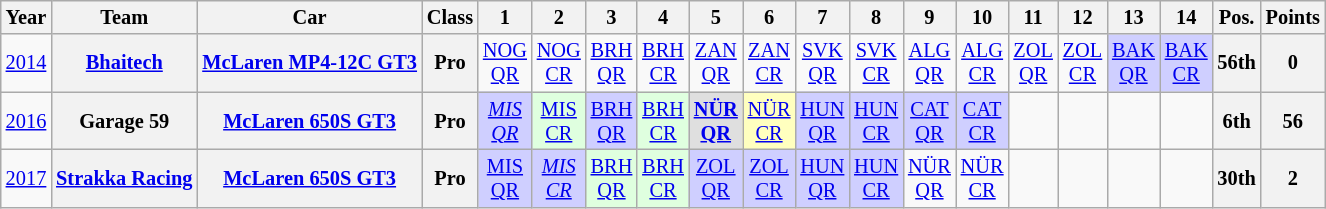<table class="wikitable" border="1" style="text-align:center; font-size:85%;">
<tr>
<th>Year</th>
<th>Team</th>
<th>Car</th>
<th>Class</th>
<th>1</th>
<th>2</th>
<th>3</th>
<th>4</th>
<th>5</th>
<th>6</th>
<th>7</th>
<th>8</th>
<th>9</th>
<th>10</th>
<th>11</th>
<th>12</th>
<th>13</th>
<th>14</th>
<th>Pos.</th>
<th>Points</th>
</tr>
<tr>
<td><a href='#'>2014</a></td>
<th><a href='#'>Bhaitech</a></th>
<th nowrap><a href='#'>McLaren MP4-12C GT3</a></th>
<th>Pro</th>
<td><a href='#'>NOG<br>QR</a></td>
<td><a href='#'>NOG<br>CR</a></td>
<td><a href='#'>BRH<br>QR</a></td>
<td><a href='#'>BRH<br>CR</a></td>
<td><a href='#'>ZAN<br>QR</a></td>
<td><a href='#'>ZAN<br>CR</a></td>
<td><a href='#'>SVK<br>QR</a></td>
<td><a href='#'>SVK<br>CR</a></td>
<td><a href='#'>ALG<br>QR</a></td>
<td><a href='#'>ALG<br>CR</a></td>
<td><a href='#'>ZOL<br>QR</a></td>
<td><a href='#'>ZOL<br>CR</a></td>
<td style="background:#CFCFFF;"><a href='#'>BAK<br>QR</a><br></td>
<td style="background:#CFCFFF;"><a href='#'>BAK<br>CR</a><br></td>
<th>56th</th>
<th>0</th>
</tr>
<tr>
<td><a href='#'>2016</a></td>
<th nowrap>Garage 59</th>
<th nowrap><a href='#'>McLaren 650S GT3</a></th>
<th>Pro</th>
<td style="background:#CFCFFF;"><em><a href='#'>MIS<br>QR</a></em><br></td>
<td style="background:#DFFFDF;"><a href='#'>MIS<br>CR</a><br></td>
<td style="background:#CFCFFF;"><a href='#'>BRH<br>QR</a><br></td>
<td style="background:#DFFFDF;"><a href='#'>BRH<br>CR</a><br></td>
<td style="background:#DFDFDF;"><strong><a href='#'>NÜR<br>QR</a></strong><br></td>
<td style="background:#FFFFBF;"><a href='#'>NÜR<br>CR</a><br></td>
<td style="background:#CFCFFF;"><a href='#'>HUN<br>QR</a><br></td>
<td style="background:#CFCFFF;"><a href='#'>HUN<br>CR</a><br></td>
<td style="background:#CFCFFF;"><a href='#'>CAT<br>QR</a><br></td>
<td style="background:#CFCFFF;"><a href='#'>CAT<br>CR</a><br></td>
<td></td>
<td></td>
<td></td>
<td></td>
<th>6th</th>
<th>56</th>
</tr>
<tr>
<td><a href='#'>2017</a></td>
<th nowrap><a href='#'>Strakka Racing</a></th>
<th nowrap><a href='#'>McLaren 650S GT3</a></th>
<th>Pro</th>
<td style="background:#CFCFFF;"><a href='#'>MIS<br>QR</a><br></td>
<td style="background:#CFCFFF;"><em><a href='#'>MIS<br>CR</a></em><br></td>
<td style="background:#DFFFDF;"><a href='#'>BRH<br>QR</a><br></td>
<td style="background:#DFFFDF;"><a href='#'>BRH<br>CR</a><br></td>
<td style="background:#CFCFFF;"><a href='#'>ZOL<br>QR</a><br></td>
<td style="background:#CFCFFF;"><a href='#'>ZOL<br>CR</a><br></td>
<td style="background:#CFCFFF;"><a href='#'>HUN<br>QR</a><br></td>
<td style="background:#CFCFFF;"><a href='#'>HUN<br>CR</a><br></td>
<td><a href='#'>NÜR<br>QR</a></td>
<td><a href='#'>NÜR<br>CR</a></td>
<td></td>
<td></td>
<td></td>
<td></td>
<th>30th</th>
<th>2</th>
</tr>
</table>
